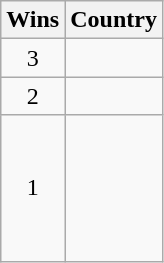<table class="wikitable">
<tr>
<th>Wins</th>
<th>Country</th>
</tr>
<tr>
<td align=center>3</td>
<td></td>
</tr>
<tr>
<td align=center>2</td>
<td><br></td>
</tr>
<tr>
<td align=center>1</td>
<td><br><br><br><br><br></td>
</tr>
</table>
